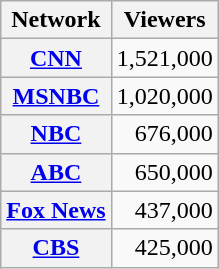<table class="wikitable sortable plainrowheaders" style="text-align:right;">
<tr>
<th scope="col">Network</th>
<th scope="col">Viewers</th>
</tr>
<tr>
<th scope="row"><a href='#'>CNN</a></th>
<td>1,521,000</td>
</tr>
<tr>
<th scope="row"><a href='#'>MSNBC</a></th>
<td>1,020,000</td>
</tr>
<tr>
<th scope="row"><a href='#'>NBC</a></th>
<td>676,000</td>
</tr>
<tr>
<th scope="row"><a href='#'>ABC</a></th>
<td>650,000</td>
</tr>
<tr>
<th scope="row"><a href='#'>Fox News</a></th>
<td>437,000</td>
</tr>
<tr>
<th scope="row"><a href='#'>CBS</a></th>
<td>425,000</td>
</tr>
</table>
